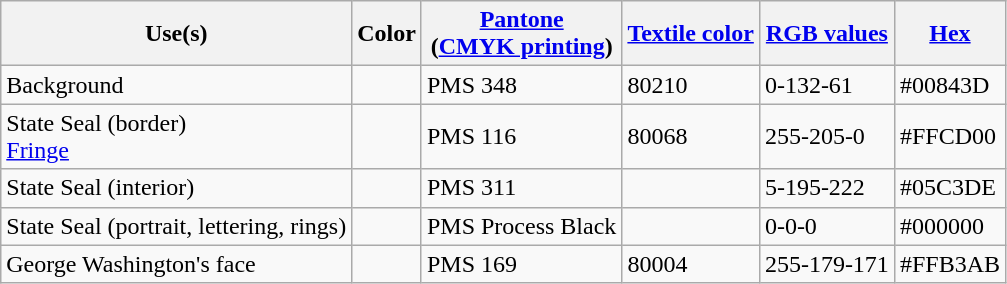<table class="wikitable">
<tr>
<th>Use(s)</th>
<th>Color</th>
<th><a href='#'>Pantone</a><br>(<a href='#'>CMYK printing</a>)</th>
<th><a href='#'>Textile color</a></th>
<th><a href='#'>RGB values</a></th>
<th><a href='#'>Hex</a></th>
</tr>
<tr>
<td nowrap>Background</td>
<td nowrap></td>
<td>PMS 348</td>
<td>80210</td>
<td>0-132-61</td>
<td>#00843D</td>
</tr>
<tr>
<td nowrap>State Seal (border)<br><a href='#'>Fringe</a></td>
<td nowrap></td>
<td>PMS 116</td>
<td>80068</td>
<td>255-205-0</td>
<td>#FFCD00</td>
</tr>
<tr>
<td nowrap>State Seal (interior)</td>
<td nowrap></td>
<td>PMS 311</td>
<td></td>
<td>5-195-222</td>
<td>#05C3DE</td>
</tr>
<tr>
<td nowrap>State Seal (portrait, lettering, rings)</td>
<td nowrap></td>
<td>PMS Process Black</td>
<td></td>
<td>0-0-0</td>
<td>#000000</td>
</tr>
<tr>
<td nowrap>George Washington's face</td>
<td nowrap></td>
<td>PMS 169</td>
<td>80004</td>
<td>255-179-171</td>
<td>#FFB3AB</td>
</tr>
</table>
